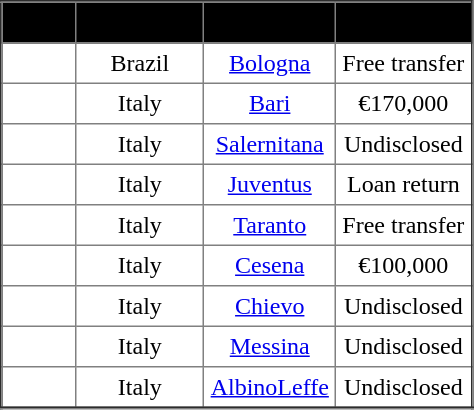<table border="2" cellpadding="4" style="border-collapse:collapse; text-align:center;">
<tr style="background:#000000;">
<th><strong><span> Name</span></strong></th>
<th><strong><span> Nationality</span></strong></th>
<th><strong><span> Moving to</span></strong></th>
<th><strong><span> Fee</span></strong></th>
</tr>
<tr>
<td></td>
<td>Brazil</td>
<td><a href='#'>Bologna</a></td>
<td>Free transfer</td>
</tr>
<tr>
<td></td>
<td>Italy</td>
<td><a href='#'>Bari</a></td>
<td>€170,000</td>
</tr>
<tr>
<td></td>
<td>Italy</td>
<td><a href='#'>Salernitana</a></td>
<td>Undisclosed</td>
</tr>
<tr>
<td></td>
<td>Italy</td>
<td><a href='#'>Juventus</a></td>
<td>Loan return</td>
</tr>
<tr>
<td></td>
<td>Italy</td>
<td><a href='#'>Taranto</a></td>
<td>Free transfer</td>
</tr>
<tr>
<td></td>
<td>Italy</td>
<td><a href='#'>Cesena</a></td>
<td>€100,000</td>
</tr>
<tr>
<td></td>
<td>Italy</td>
<td><a href='#'>Chievo</a></td>
<td>Undisclosed</td>
</tr>
<tr>
<td></td>
<td>Italy</td>
<td><a href='#'>Messina</a></td>
<td>Undisclosed</td>
</tr>
<tr>
<td></td>
<td>Italy</td>
<td><a href='#'>AlbinoLeffe</a></td>
<td>Undisclosed</td>
</tr>
<tr>
</tr>
</table>
